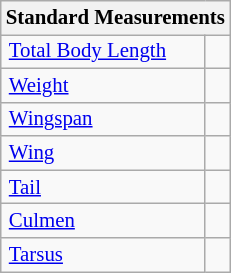<table class="wikitable" style="font-size: 87%;">
<tr>
<th colspan="2">Standard Measurements</th>
</tr>
<tr>
<td style="padding-right: 1em;padding-left:0.35em;"><a href='#'>Total Body Length</a></td>
<td style="padding-right: 0.5em;padding-left:0.5em;"></td>
</tr>
<tr>
<td style="padding-right: 1em;padding-left:0.35em;"><a href='#'>Weight</a></td>
<td style="padding-right: 0.5em;padding-left:0.5em;"></td>
</tr>
<tr>
<td style="padding-right: 1em;padding-left:0.35em;"><a href='#'>Wingspan</a></td>
<td style="padding-right: 0.5em;padding-left:0.5em;"></td>
</tr>
<tr>
<td style="padding-right: 1em;padding-left:0.35em;"><a href='#'>Wing</a></td>
<td style="padding-right: 0.5em;padding-left:0.5em;"></td>
</tr>
<tr>
<td style="padding-right: 1em;padding-left:0.35em;"><a href='#'>Tail</a></td>
<td style="padding-right: 0.5em;padding-left:0.5em;"></td>
</tr>
<tr>
<td style="padding-right: 1em;padding-left:0.35em;"><a href='#'>Culmen</a></td>
<td style="padding-right: 0.5em;padding-left:0.5em;"></td>
</tr>
<tr>
<td style="padding-right: 1em;padding-left:0.35em;"><a href='#'>Tarsus</a></td>
<td style="padding-right: 0.5em;padding-left:0.5em;"></td>
</tr>
</table>
